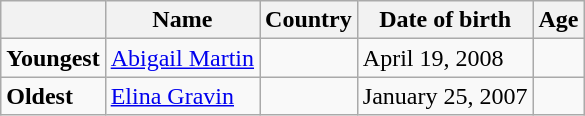<table class="wikitable">
<tr>
<th></th>
<th><strong>Name</strong></th>
<th><strong>Country</strong></th>
<th><strong>Date of birth</strong></th>
<th><strong>Age</strong></th>
</tr>
<tr>
<td><strong>Youngest</strong></td>
<td><a href='#'>Abigail Martin</a></td>
<td></td>
<td>April 19, 2008</td>
<td></td>
</tr>
<tr>
<td><strong>Oldest</strong></td>
<td><a href='#'>Elina Gravin</a></td>
<td></td>
<td>January 25, 2007</td>
<td></td>
</tr>
</table>
